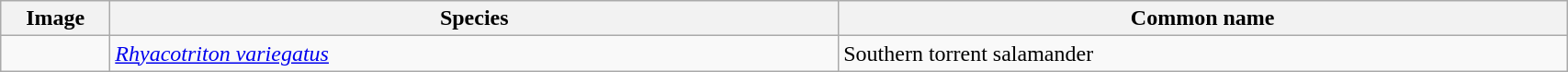<table width=90% class="wikitable">
<tr>
<th width=3%>Image</th>
<th width=25%>Species</th>
<th width=25%>Common name</th>
</tr>
<tr>
<td></td>
<td><em><a href='#'>Rhyacotriton variegatus</a></em></td>
<td>Southern torrent salamander</td>
</tr>
</table>
